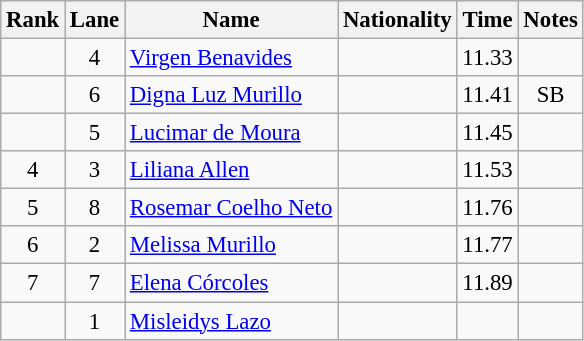<table class="wikitable sortable" style="text-align:center;font-size:95%">
<tr>
<th>Rank</th>
<th>Lane</th>
<th>Name</th>
<th>Nationality</th>
<th>Time</th>
<th>Notes</th>
</tr>
<tr>
<td></td>
<td>4</td>
<td align=left><a href='#'>Virgen Benavides</a></td>
<td align=left></td>
<td>11.33</td>
<td></td>
</tr>
<tr>
<td></td>
<td>6</td>
<td align=left><a href='#'>Digna Luz Murillo</a></td>
<td align=left></td>
<td>11.41</td>
<td>SB</td>
</tr>
<tr>
<td></td>
<td>5</td>
<td align=left><a href='#'>Lucimar de Moura</a></td>
<td align=left></td>
<td>11.45</td>
<td></td>
</tr>
<tr>
<td>4</td>
<td>3</td>
<td align=left><a href='#'>Liliana Allen</a></td>
<td align=left></td>
<td>11.53</td>
<td></td>
</tr>
<tr>
<td>5</td>
<td>8</td>
<td align=left><a href='#'>Rosemar Coelho Neto</a></td>
<td align=left></td>
<td>11.76</td>
<td></td>
</tr>
<tr>
<td>6</td>
<td>2</td>
<td align=left><a href='#'>Melissa Murillo</a></td>
<td align=left></td>
<td>11.77</td>
<td></td>
</tr>
<tr>
<td>7</td>
<td>7</td>
<td align=left><a href='#'>Elena Córcoles</a></td>
<td align=left></td>
<td>11.89</td>
<td></td>
</tr>
<tr>
<td></td>
<td>1</td>
<td align=left><a href='#'>Misleidys Lazo</a></td>
<td align=left></td>
<td></td>
<td></td>
</tr>
</table>
